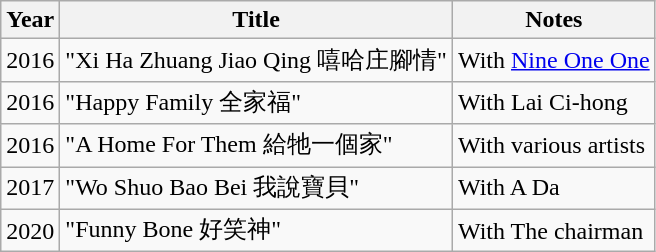<table class="wikitable sortable">
<tr>
<th>Year</th>
<th>Title</th>
<th class="unsortable">Notes</th>
</tr>
<tr>
<td>2016</td>
<td>"Xi Ha Zhuang Jiao Qing 嘻哈庄腳情"</td>
<td>With <a href='#'>Nine One One</a></td>
</tr>
<tr>
<td>2016</td>
<td>"Happy Family 全家福"</td>
<td>With Lai Ci-hong</td>
</tr>
<tr>
<td>2016</td>
<td>"A Home For Them 給牠一個家"</td>
<td>With various artists</td>
</tr>
<tr>
<td>2017</td>
<td>"Wo Shuo Bao Bei 我說寶貝"</td>
<td>With A Da</td>
</tr>
<tr>
<td>2020</td>
<td>"Funny Bone 好笑神"</td>
<td>With The chairman</td>
</tr>
</table>
